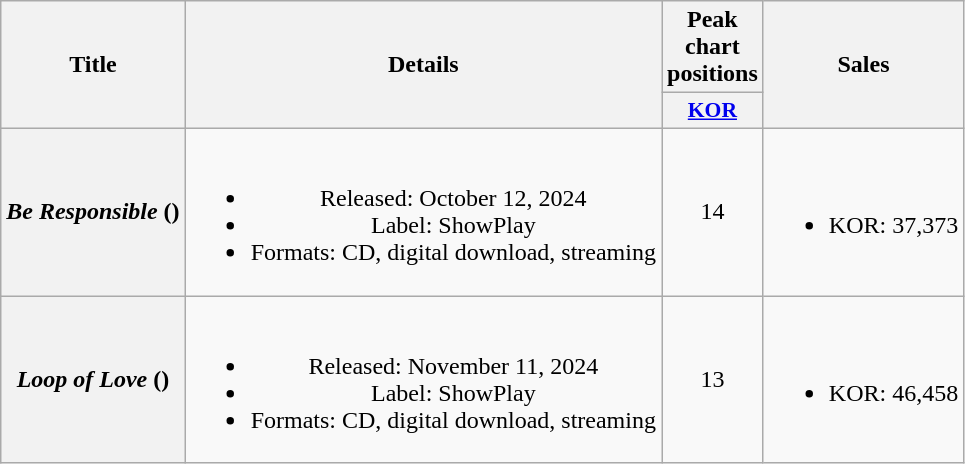<table class="wikitable plainrowheaders" style="text-align:center">
<tr>
<th scope="col" rowspan="2">Title</th>
<th scope="col" rowspan="2">Details</th>
<th scope="col" colspan="1">Peak chart positions</th>
<th scope="col" rowspan="2">Sales</th>
</tr>
<tr>
<th scope="col" style="width:2.5em;font-size:90%"><a href='#'>KOR</a><br></th>
</tr>
<tr>
<th scope="row"><em>Be Responsible</em> ()</th>
<td><br><ul><li>Released: October 12, 2024</li><li>Label: ShowPlay</li><li>Formats: CD, digital download, streaming</li></ul></td>
<td>14</td>
<td><br><ul><li>KOR: 37,373</li></ul></td>
</tr>
<tr>
<th scope="row"><em>Loop of Love</em> ()</th>
<td><br><ul><li>Released: November 11, 2024</li><li>Label: ShowPlay</li><li>Formats: CD, digital download, streaming</li></ul></td>
<td>13</td>
<td><br><ul><li>KOR: 46,458</li></ul></td>
</tr>
</table>
